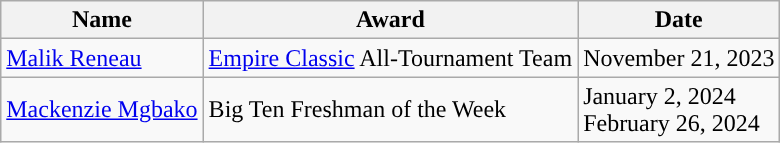<table class=wikitable "border="1">
<tr align=center>
<th>Name</th>
<th>Award</th>
<th>Date</th>
</tr>
<tr>
<td rowspan=1><a href='#'>Malik Reneau</a></td>
<td><a href='#'>Empire Classic</a> All-Tournament Team</td>
<td>November 21, 2023</td>
</tr>
<tr>
<td rowspan=1><a href='#'>Mackenzie Mgbako</a></td>
<td>Big Ten Freshman of the Week</td>
<td>January 2, 2024 <br> February 26, 2024</td>
</tr>
</table>
